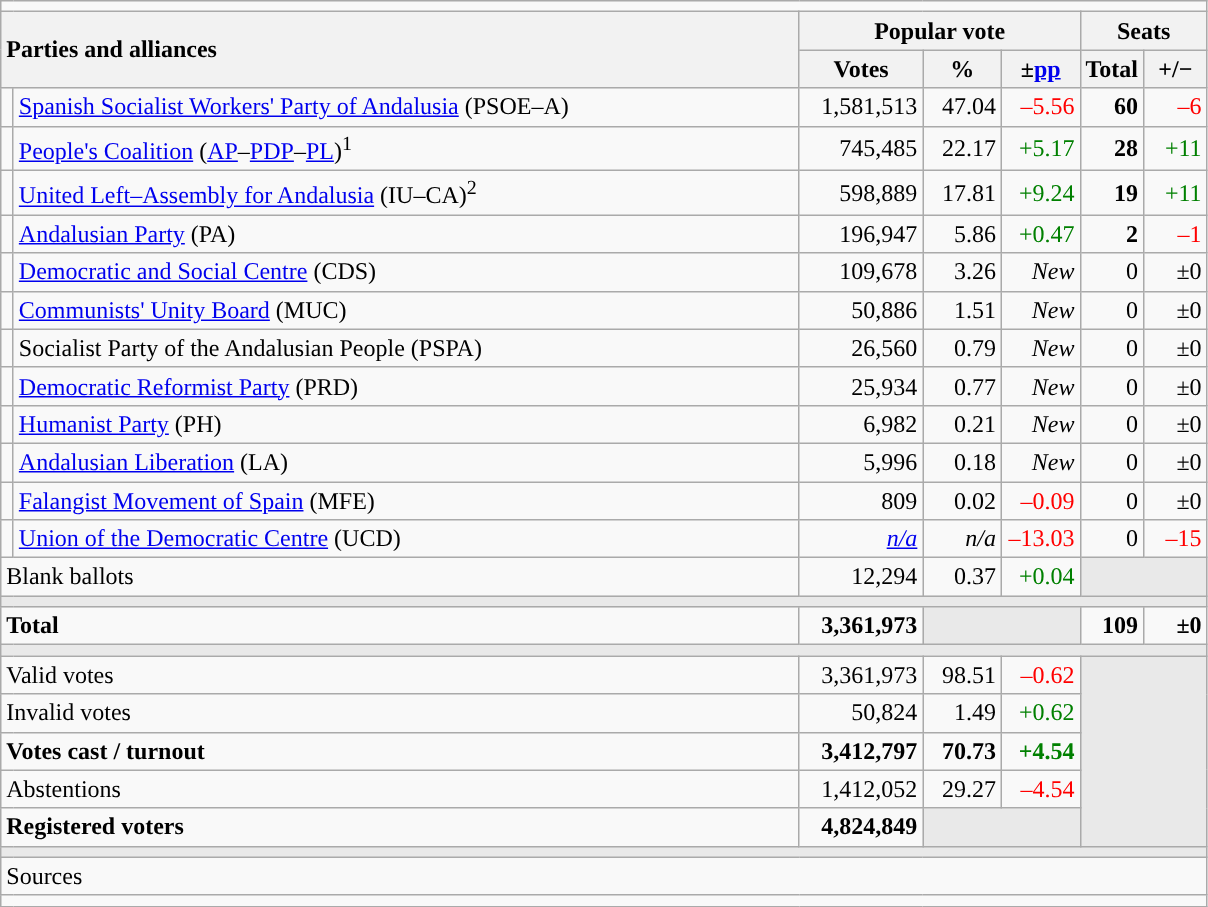<table class="wikitable" style="text-align:right;">
<tr>
<td colspan="7"></td>
</tr>
<tr>
<th style="text-align:left;" rowspan="2" colspan="2" width="525">Parties and alliances</th>
<th colspan="3">Popular vote</th>
<th colspan="2">Seats</th>
</tr>
<tr>
<th width="75">Votes</th>
<th width="45">%</th>
<th width="45">±<a href='#'>pp</a></th>
<th width="35">Total</th>
<th width="35">+/−</th>
</tr>
<tr>
<td width="1" style="color:inherit;background:"></td>
<td align="left"><a href='#'>Spanish Socialist Workers' Party of Andalusia</a> (PSOE–A)</td>
<td>1,581,513</td>
<td>47.04</td>
<td style="color:red;">–5.56</td>
<td><strong>60</strong></td>
<td style="color:red;">–6</td>
</tr>
<tr>
<td style="color:inherit;background:"></td>
<td align="left"><a href='#'>People's Coalition</a> (<a href='#'>AP</a>–<a href='#'>PDP</a>–<a href='#'>PL</a>)<sup>1</sup></td>
<td>745,485</td>
<td>22.17</td>
<td style="color:green;">+5.17</td>
<td><strong>28</strong></td>
<td style="color:green;">+11</td>
</tr>
<tr>
<td style="color:inherit;background:"></td>
<td align="left"><a href='#'>United Left–Assembly for Andalusia</a> (IU–CA)<sup>2</sup></td>
<td>598,889</td>
<td>17.81</td>
<td style="color:green;">+9.24</td>
<td><strong>19</strong></td>
<td style="color:green;">+11</td>
</tr>
<tr>
<td style="color:inherit;background:"></td>
<td align="left"><a href='#'>Andalusian Party</a> (PA)</td>
<td>196,947</td>
<td>5.86</td>
<td style="color:green;">+0.47</td>
<td><strong>2</strong></td>
<td style="color:red;">–1</td>
</tr>
<tr>
<td style="color:inherit;background:"></td>
<td align="left"><a href='#'>Democratic and Social Centre</a> (CDS)</td>
<td>109,678</td>
<td>3.26</td>
<td><em>New</em></td>
<td>0</td>
<td>±0</td>
</tr>
<tr>
<td style="color:inherit;background:"></td>
<td align="left"><a href='#'>Communists' Unity Board</a> (MUC)</td>
<td>50,886</td>
<td>1.51</td>
<td><em>New</em></td>
<td>0</td>
<td>±0</td>
</tr>
<tr>
<td style="color:inherit;background:"></td>
<td align="left">Socialist Party of the Andalusian People (PSPA)</td>
<td>26,560</td>
<td>0.79</td>
<td><em>New</em></td>
<td>0</td>
<td>±0</td>
</tr>
<tr>
<td style="color:inherit;background:"></td>
<td align="left"><a href='#'>Democratic Reformist Party</a> (PRD)</td>
<td>25,934</td>
<td>0.77</td>
<td><em>New</em></td>
<td>0</td>
<td>±0</td>
</tr>
<tr>
<td style="color:inherit;background:"></td>
<td align="left"><a href='#'>Humanist Party</a> (PH)</td>
<td>6,982</td>
<td>0.21</td>
<td><em>New</em></td>
<td>0</td>
<td>±0</td>
</tr>
<tr>
<td style="color:inherit;background:"></td>
<td align="left"><a href='#'>Andalusian Liberation</a> (LA)</td>
<td>5,996</td>
<td>0.18</td>
<td><em>New</em></td>
<td>0</td>
<td>±0</td>
</tr>
<tr>
<td style="color:inherit;background:"></td>
<td align="left"><a href='#'>Falangist Movement of Spain</a> (MFE)</td>
<td>809</td>
<td>0.02</td>
<td style="color:red;">–0.09</td>
<td>0</td>
<td>±0</td>
</tr>
<tr>
<td style="color:inherit;background:"></td>
<td align="left"><a href='#'>Union of the Democratic Centre</a> (UCD)</td>
<td><em><a href='#'>n/a</a></em></td>
<td><em>n/a</em></td>
<td style="color:red;">–13.03</td>
<td>0</td>
<td style="color:red;">–15</td>
</tr>
<tr>
<td align="left" colspan="2">Blank ballots</td>
<td>12,294</td>
<td>0.37</td>
<td style="color:green;">+0.04</td>
<td bgcolor="#E9E9E9" colspan="2"></td>
</tr>
<tr>
<td colspan="7" bgcolor="#E9E9E9"></td>
</tr>
<tr style="font-weight:bold;">
<td align="left" colspan="2">Total</td>
<td>3,361,973</td>
<td bgcolor="#E9E9E9" colspan="2"></td>
<td>109</td>
<td>±0</td>
</tr>
<tr>
<td colspan="7" bgcolor="#E9E9E9"></td>
</tr>
<tr>
<td align="left" colspan="2">Valid votes</td>
<td>3,361,973</td>
<td>98.51</td>
<td style="color:red;">–0.62</td>
<td bgcolor="#E9E9E9" colspan="2" rowspan="5"></td>
</tr>
<tr>
<td align="left" colspan="2">Invalid votes</td>
<td>50,824</td>
<td>1.49</td>
<td style="color:green;">+0.62</td>
</tr>
<tr style="font-weight:bold;">
<td align="left" colspan="2">Votes cast / turnout</td>
<td>3,412,797</td>
<td>70.73</td>
<td style="color:green;">+4.54</td>
</tr>
<tr>
<td align="left" colspan="2">Abstentions</td>
<td>1,412,052</td>
<td>29.27</td>
<td style="color:red;">–4.54</td>
</tr>
<tr style="font-weight:bold;">
<td align="left" colspan="2">Registered voters</td>
<td>4,824,849</td>
<td bgcolor="#E9E9E9" colspan="2"></td>
</tr>
<tr>
<td colspan="7" bgcolor="#E9E9E9"></td>
</tr>
<tr>
<td align="left" colspan="7">Sources</td>
</tr>
<tr>
<td colspan="7" style="text-align:left; max-width:790px;"></td>
</tr>
</table>
